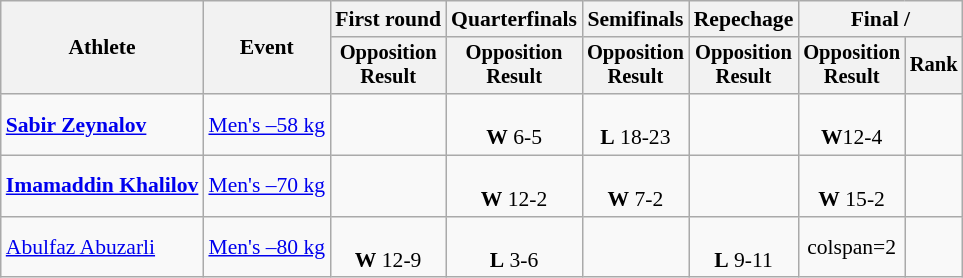<table class="wikitable" style="font-size:90%;">
<tr>
<th rowspan=2>Athlete</th>
<th rowspan=2>Event</th>
<th>First round</th>
<th>Quarterfinals</th>
<th>Semifinals</th>
<th>Repechage</th>
<th colspan=2>Final / </th>
</tr>
<tr style="font-size:95%">
<th>Opposition<br>Result</th>
<th>Opposition<br>Result</th>
<th>Opposition<br>Result</th>
<th>Opposition<br>Result</th>
<th>Opposition<br>Result</th>
<th>Rank</th>
</tr>
<tr align=center>
<td align=left><strong><a href='#'>Sabir Zeynalov</a></strong></td>
<td align=left><a href='#'>Men's –58 kg</a></td>
<td></td>
<td><br> <strong>W</strong> 6-5</td>
<td><br><strong>L</strong> 18-23</td>
<td></td>
<td><br><strong>W</strong>12-4</td>
<td></td>
</tr>
<tr align=center>
<td align=left><strong><a href='#'>Imamaddin Khalilov</a></strong></td>
<td align=left><a href='#'>Men's –70 kg</a></td>
<td></td>
<td><br><strong>W</strong> 12-2</td>
<td><br><strong>W</strong> 7-2</td>
<td></td>
<td><br><strong>W</strong> 15-2</td>
<td></td>
</tr>
<tr align=center>
<td align=left><a href='#'>Abulfaz Abuzarli</a></td>
<td align=left><a href='#'>Men's –80 kg</a></td>
<td><br><strong>W</strong> 12-9</td>
<td><br><strong>L</strong> 3-6</td>
<td></td>
<td><br><strong>L</strong> 9-11</td>
<td>colspan=2 </td>
</tr>
</table>
